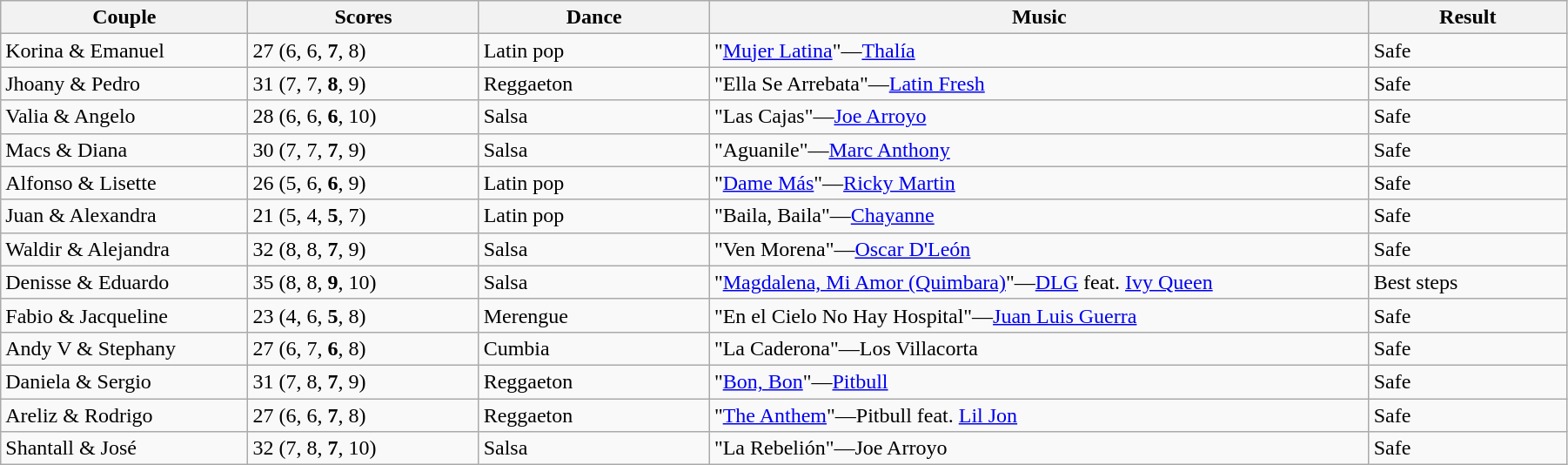<table class="wikitable sortable" style="width:95%; white-space:nowrap;">
<tr>
<th style="width:15%;">Couple</th>
<th style="width:14%;">Scores</th>
<th style="width:14%;">Dance</th>
<th style="width:40%;">Music</th>
<th style="width:12%;">Result</th>
</tr>
<tr>
<td>Korina & Emanuel</td>
<td>27 (6, 6, <strong>7</strong>, 8)</td>
<td>Latin pop</td>
<td>"<a href='#'>Mujer Latina</a>"—<a href='#'>Thalía</a></td>
<td>Safe</td>
</tr>
<tr>
<td>Jhoany & Pedro</td>
<td>31 (7, 7, <strong>8</strong>, 9)</td>
<td>Reggaeton</td>
<td>"Ella Se Arrebata"—<a href='#'>Latin Fresh</a></td>
<td>Safe</td>
</tr>
<tr>
<td>Valia & Angelo</td>
<td>28 (6, 6, <strong>6</strong>, 10)</td>
<td>Salsa</td>
<td>"Las Cajas"—<a href='#'>Joe Arroyo</a></td>
<td>Safe</td>
</tr>
<tr>
<td>Macs & Diana</td>
<td>30 (7, 7, <strong>7</strong>, 9)</td>
<td>Salsa</td>
<td>"Aguanile"—<a href='#'>Marc Anthony</a></td>
<td>Safe</td>
</tr>
<tr>
<td>Alfonso &  Lisette</td>
<td>26 (5, 6, <strong>6</strong>, 9)</td>
<td>Latin pop</td>
<td>"<a href='#'>Dame Más</a>"—<a href='#'>Ricky Martin</a></td>
<td>Safe</td>
</tr>
<tr>
<td>Juan & Alexandra</td>
<td>21 (5, 4, <strong>5</strong>, 7)</td>
<td>Latin pop</td>
<td>"Baila, Baila"—<a href='#'>Chayanne</a></td>
<td>Safe</td>
</tr>
<tr>
<td>Waldir & Alejandra</td>
<td>32 (8, 8, <strong>7</strong>, 9)</td>
<td>Salsa</td>
<td>"Ven Morena"—<a href='#'>Oscar D'León</a></td>
<td>Safe</td>
</tr>
<tr>
<td>Denisse & Eduardo</td>
<td>35 (8, 8, <strong>9</strong>, 10)</td>
<td>Salsa</td>
<td>"<a href='#'>Magdalena, Mi Amor (Quimbara)</a>"—<a href='#'>DLG</a> feat. <a href='#'>Ivy Queen</a></td>
<td>Best steps</td>
</tr>
<tr>
<td>Fabio & Jacqueline</td>
<td>23 (4, 6, <strong>5</strong>, 8)</td>
<td>Merengue</td>
<td>"En el Cielo No Hay Hospital"—<a href='#'>Juan Luis Guerra</a></td>
<td>Safe</td>
</tr>
<tr>
<td>Andy V & Stephany</td>
<td>27 (6, 7, <strong>6</strong>, 8)</td>
<td>Cumbia</td>
<td>"La Caderona"—Los Villacorta</td>
<td>Safe</td>
</tr>
<tr>
<td>Daniela & Sergio</td>
<td>31 (7, 8, <strong>7</strong>, 9)</td>
<td>Reggaeton</td>
<td>"<a href='#'>Bon, Bon</a>"—<a href='#'>Pitbull</a></td>
<td>Safe</td>
</tr>
<tr>
<td>Areliz & Rodrigo</td>
<td>27 (6, 6, <strong>7</strong>, 8)</td>
<td>Reggaeton</td>
<td>"<a href='#'>The Anthem</a>"—Pitbull feat. <a href='#'>Lil Jon</a></td>
<td>Safe</td>
</tr>
<tr>
<td>Shantall & José</td>
<td>32 (7, 8, <strong>7</strong>, 10)</td>
<td>Salsa</td>
<td>"La Rebelión"—Joe Arroyo</td>
<td>Safe</td>
</tr>
</table>
